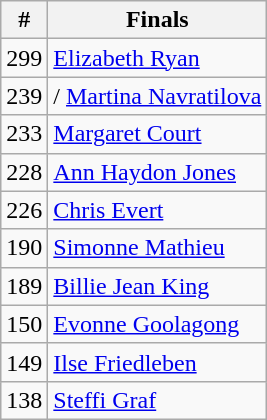<table class=wikitable style="display:inline-table;">
<tr>
<th>#</th>
<th>Finals</th>
</tr>
<tr>
<td>299</td>
<td> <a href='#'>Elizabeth Ryan</a></td>
</tr>
<tr>
<td>239</td>
<td>/ <a href='#'>Martina Navratilova</a></td>
</tr>
<tr>
<td>233</td>
<td> <a href='#'>Margaret Court</a></td>
</tr>
<tr>
<td>228</td>
<td> <a href='#'>Ann Haydon Jones</a></td>
</tr>
<tr>
<td>226</td>
<td> <a href='#'>Chris Evert</a></td>
</tr>
<tr>
<td>190</td>
<td> <a href='#'>Simonne Mathieu</a></td>
</tr>
<tr>
<td>189</td>
<td> <a href='#'>Billie Jean King</a></td>
</tr>
<tr>
<td>150</td>
<td> <a href='#'>Evonne Goolagong</a></td>
</tr>
<tr>
<td>149</td>
<td> <a href='#'>Ilse Friedleben</a></td>
</tr>
<tr>
<td>138</td>
<td> <a href='#'>Steffi Graf</a></td>
</tr>
</table>
